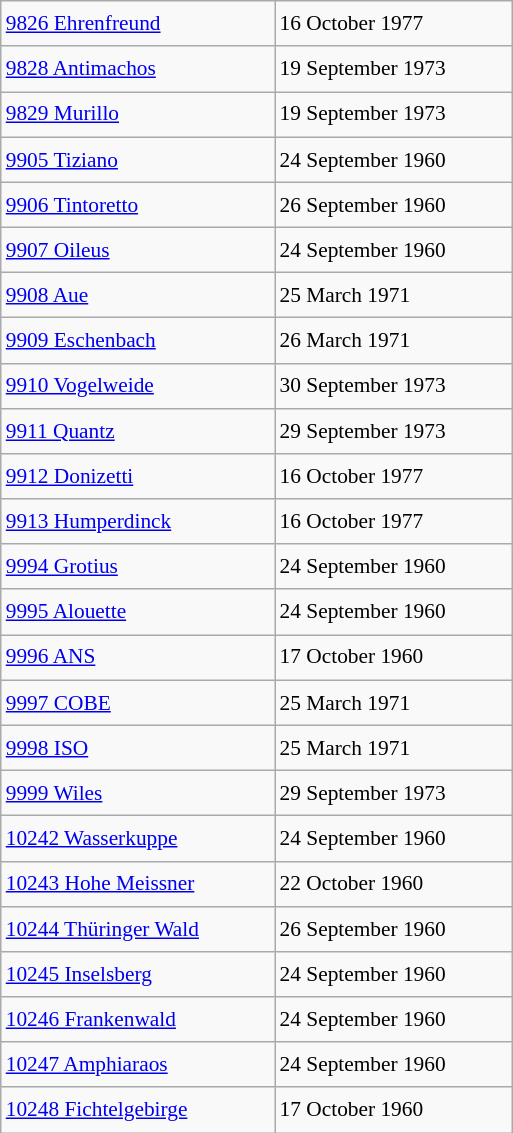<table class="wikitable" style="font-size: 89%; float: left; width: 24em; margin-right: 1em; line-height: 1.65em">
<tr>
<td><a href='#'>9826 Ehrenfreund</a></td>
<td>16 October 1977</td>
</tr>
<tr>
<td><a href='#'>9828 Antimachos</a></td>
<td>19 September 1973</td>
</tr>
<tr>
<td><a href='#'>9829 Murillo</a></td>
<td>19 September 1973</td>
</tr>
<tr>
<td><a href='#'>9905 Tiziano</a></td>
<td>24 September 1960</td>
</tr>
<tr>
<td><a href='#'>9906 Tintoretto</a></td>
<td>26 September 1960</td>
</tr>
<tr>
<td><a href='#'>9907 Oileus</a></td>
<td>24 September 1960</td>
</tr>
<tr>
<td><a href='#'>9908 Aue</a></td>
<td>25 March 1971</td>
</tr>
<tr>
<td><a href='#'>9909 Eschenbach</a></td>
<td>26 March 1971</td>
</tr>
<tr>
<td><a href='#'>9910 Vogelweide</a></td>
<td>30 September 1973</td>
</tr>
<tr>
<td><a href='#'>9911 Quantz</a></td>
<td>29 September 1973</td>
</tr>
<tr>
<td><a href='#'>9912 Donizetti</a></td>
<td>16 October 1977</td>
</tr>
<tr>
<td><a href='#'>9913 Humperdinck</a></td>
<td>16 October 1977</td>
</tr>
<tr>
<td><a href='#'>9994 Grotius</a></td>
<td>24 September 1960</td>
</tr>
<tr>
<td><a href='#'>9995 Alouette</a></td>
<td>24 September 1960</td>
</tr>
<tr>
<td><a href='#'>9996 ANS</a></td>
<td>17 October 1960</td>
</tr>
<tr>
<td><a href='#'>9997 COBE</a></td>
<td>25 March 1971</td>
</tr>
<tr>
<td><a href='#'>9998 ISO</a></td>
<td>25 March 1971</td>
</tr>
<tr>
<td><a href='#'>9999 Wiles</a></td>
<td>29 September 1973</td>
</tr>
<tr>
<td><a href='#'>10242 Wasserkuppe</a></td>
<td>24 September 1960</td>
</tr>
<tr>
<td><a href='#'>10243 Hohe Meissner</a></td>
<td>22 October 1960</td>
</tr>
<tr>
<td><a href='#'>10244 Thüringer Wald</a></td>
<td>26 September 1960</td>
</tr>
<tr>
<td><a href='#'>10245 Inselsberg</a></td>
<td>24 September 1960</td>
</tr>
<tr>
<td><a href='#'>10246 Frankenwald</a></td>
<td>24 September 1960</td>
</tr>
<tr>
<td><a href='#'>10247 Amphiaraos</a></td>
<td>24 September 1960</td>
</tr>
<tr>
<td><a href='#'>10248 Fichtelgebirge</a></td>
<td>17 October 1960</td>
</tr>
</table>
